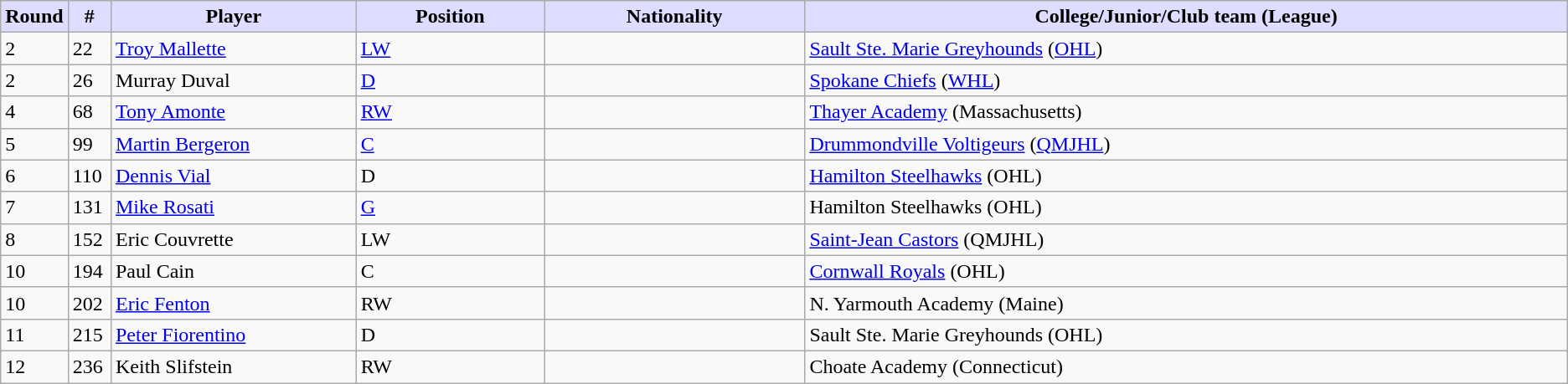<table class="wikitable">
<tr>
<th style="background:#ddf; width:2.00%;">Round</th>
<th style="background:#ddf; width:2.75%;">#</th>
<th style="background:#ddf; width:16.0%;">Player</th>
<th style="background:#ddf; width:12.25%;">Position</th>
<th style="background:#ddf; width:17.0%;">Nationality</th>
<th style="background:#ddf; width:100.0%;">College/Junior/Club team (League)</th>
</tr>
<tr>
<td>2</td>
<td>22</td>
<td><a href='#'>Troy Mallette</a></td>
<td><a href='#'>LW</a></td>
<td></td>
<td><a href='#'>Sault Ste. Marie Greyhounds</a> (<a href='#'>OHL</a>)</td>
</tr>
<tr>
<td>2</td>
<td>26</td>
<td>Murray Duval</td>
<td><a href='#'>D</a></td>
<td></td>
<td><a href='#'>Spokane Chiefs</a> (<a href='#'>WHL</a>)</td>
</tr>
<tr>
<td>4</td>
<td>68</td>
<td><a href='#'>Tony Amonte</a></td>
<td><a href='#'>RW</a></td>
<td></td>
<td><a href='#'>Thayer Academy</a> (Massachusetts)</td>
</tr>
<tr>
<td>5</td>
<td>99</td>
<td><a href='#'>Martin Bergeron</a></td>
<td><a href='#'>C</a></td>
<td></td>
<td><a href='#'>Drummondville Voltigeurs</a> (<a href='#'>QMJHL</a>)</td>
</tr>
<tr>
<td>6</td>
<td>110</td>
<td><a href='#'>Dennis Vial</a></td>
<td>D</td>
<td></td>
<td><a href='#'>Hamilton Steelhawks</a> (OHL)</td>
</tr>
<tr>
<td>7</td>
<td>131</td>
<td><a href='#'>Mike Rosati</a></td>
<td><a href='#'>G</a></td>
<td></td>
<td>Hamilton Steelhawks (OHL)</td>
</tr>
<tr>
<td>8</td>
<td>152</td>
<td>Eric Couvrette</td>
<td>LW</td>
<td></td>
<td><a href='#'>Saint-Jean Castors</a> (QMJHL)</td>
</tr>
<tr>
<td>10</td>
<td>194</td>
<td>Paul Cain</td>
<td>C</td>
<td></td>
<td><a href='#'>Cornwall Royals</a> (OHL)</td>
</tr>
<tr>
<td>10</td>
<td>202</td>
<td><a href='#'>Eric Fenton</a></td>
<td>RW</td>
<td></td>
<td>N. Yarmouth Academy (Maine)</td>
</tr>
<tr>
<td>11</td>
<td>215</td>
<td><a href='#'>Peter Fiorentino</a></td>
<td>D</td>
<td></td>
<td>Sault Ste. Marie Greyhounds (OHL)</td>
</tr>
<tr>
<td>12</td>
<td>236</td>
<td>Keith Slifstein</td>
<td>RW</td>
<td></td>
<td>Choate Academy (Connecticut)</td>
</tr>
</table>
